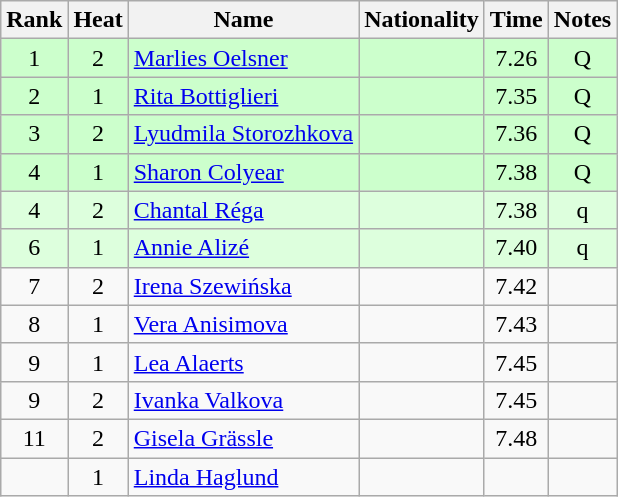<table class="wikitable sortable" style="text-align:center">
<tr>
<th>Rank</th>
<th>Heat</th>
<th>Name</th>
<th>Nationality</th>
<th>Time</th>
<th>Notes</th>
</tr>
<tr bgcolor=ccffcc>
<td>1</td>
<td>2</td>
<td align="left"><a href='#'>Marlies Oelsner</a></td>
<td align=left></td>
<td>7.26</td>
<td>Q</td>
</tr>
<tr bgcolor=ccffcc>
<td>2</td>
<td>1</td>
<td align="left"><a href='#'>Rita Bottiglieri</a></td>
<td align=left></td>
<td>7.35</td>
<td>Q</td>
</tr>
<tr bgcolor=ccffcc>
<td>3</td>
<td>2</td>
<td align="left"><a href='#'>Lyudmila Storozhkova</a></td>
<td align=left></td>
<td>7.36</td>
<td>Q</td>
</tr>
<tr bgcolor=ccffcc>
<td>4</td>
<td>1</td>
<td align="left"><a href='#'>Sharon Colyear</a></td>
<td align=left></td>
<td>7.38</td>
<td>Q</td>
</tr>
<tr bgcolor=ddffdd>
<td>4</td>
<td>2</td>
<td align="left"><a href='#'>Chantal Réga</a></td>
<td align=left></td>
<td>7.38</td>
<td>q</td>
</tr>
<tr bgcolor=ddffdd>
<td>6</td>
<td>1</td>
<td align="left"><a href='#'>Annie Alizé</a></td>
<td align=left></td>
<td>7.40</td>
<td>q</td>
</tr>
<tr>
<td>7</td>
<td>2</td>
<td align="left"><a href='#'>Irena Szewińska</a></td>
<td align=left></td>
<td>7.42</td>
<td></td>
</tr>
<tr>
<td>8</td>
<td>1</td>
<td align="left"><a href='#'>Vera Anisimova</a></td>
<td align=left></td>
<td>7.43</td>
<td></td>
</tr>
<tr>
<td>9</td>
<td>1</td>
<td align="left"><a href='#'>Lea Alaerts</a></td>
<td align=left></td>
<td>7.45</td>
<td></td>
</tr>
<tr>
<td>9</td>
<td>2</td>
<td align="left"><a href='#'>Ivanka Valkova</a></td>
<td align=left></td>
<td>7.45</td>
<td></td>
</tr>
<tr>
<td>11</td>
<td>2</td>
<td align="left"><a href='#'>Gisela Grässle</a></td>
<td align=left></td>
<td>7.48</td>
<td></td>
</tr>
<tr>
<td></td>
<td>1</td>
<td align="left"><a href='#'>Linda Haglund</a></td>
<td align=left></td>
<td></td>
<td></td>
</tr>
</table>
